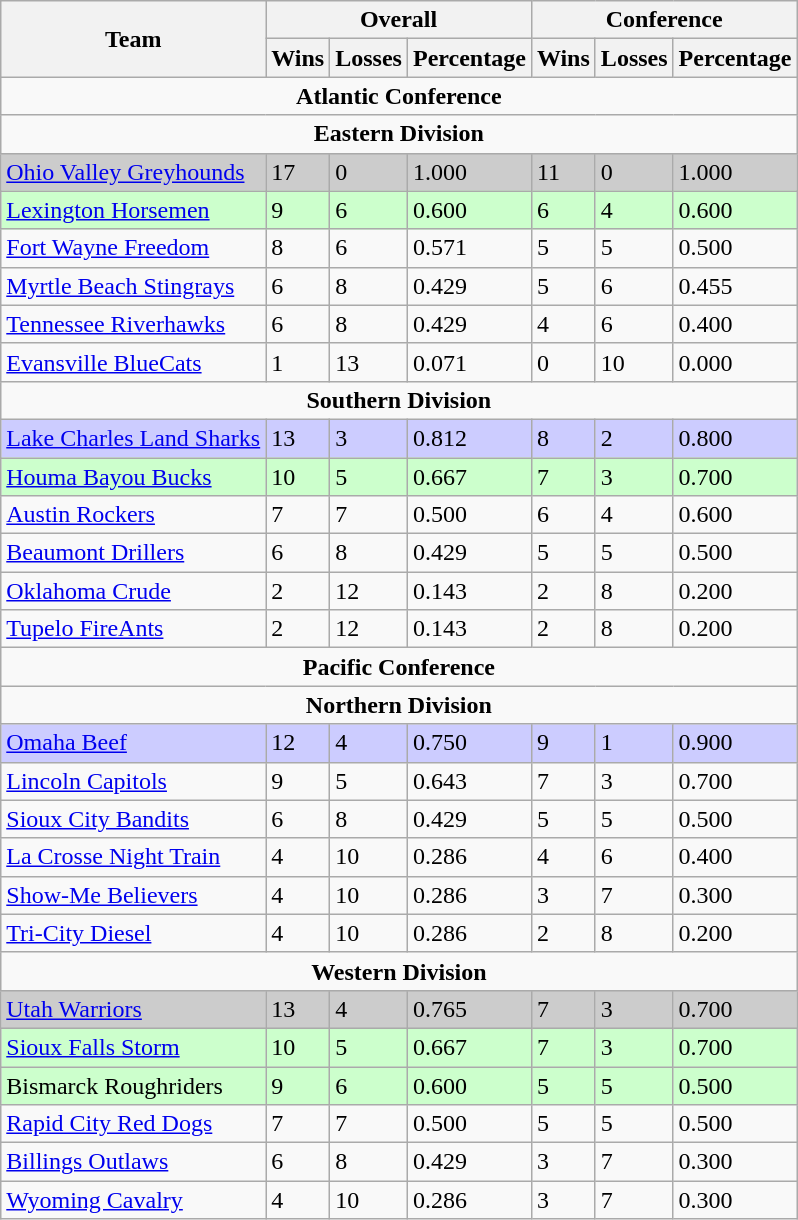<table class="wikitable">
<tr>
<th rowspan="2" style="text-align:center;">Team</th>
<th colspan="3" style="text-align:center;">Overall</th>
<th colspan="3" style="text-align:center;">Conference</th>
</tr>
<tr>
<th>Wins</th>
<th>Losses</th>
<th>Percentage</th>
<th>Wins</th>
<th>Losses</th>
<th>Percentage</th>
</tr>
<tr>
<td colspan="7" style="text-align:center;"><strong>Atlantic Conference</strong></td>
</tr>
<tr>
<td colspan="7" style="text-align:center;"><strong>Eastern Division</strong></td>
</tr>
<tr style="background:#ccc;">
<td><a href='#'>Ohio Valley Greyhounds</a></td>
<td>17</td>
<td>0</td>
<td>1.000</td>
<td>11</td>
<td>0</td>
<td>1.000</td>
</tr>
<tr style="background:#cfc;">
<td><a href='#'>Lexington Horsemen</a></td>
<td>9</td>
<td>6</td>
<td>0.600</td>
<td>6</td>
<td>4</td>
<td>0.600</td>
</tr>
<tr>
<td><a href='#'>Fort Wayne Freedom</a></td>
<td>8</td>
<td>6</td>
<td>0.571</td>
<td>5</td>
<td>5</td>
<td>0.500</td>
</tr>
<tr>
<td><a href='#'>Myrtle Beach Stingrays</a></td>
<td>6</td>
<td>8</td>
<td>0.429</td>
<td>5</td>
<td>6</td>
<td>0.455</td>
</tr>
<tr>
<td><a href='#'>Tennessee Riverhawks</a></td>
<td>6</td>
<td>8</td>
<td>0.429</td>
<td>4</td>
<td>6</td>
<td>0.400</td>
</tr>
<tr>
<td><a href='#'>Evansville BlueCats</a></td>
<td>1</td>
<td>13</td>
<td>0.071</td>
<td>0</td>
<td>10</td>
<td>0.000</td>
</tr>
<tr>
<td colspan="7" style="text-align:center;"><strong>Southern Division</strong></td>
</tr>
<tr style="background:#ccf;">
<td><a href='#'>Lake Charles Land Sharks</a></td>
<td>13</td>
<td>3</td>
<td>0.812</td>
<td>8</td>
<td>2</td>
<td>0.800</td>
</tr>
<tr style="background:#cfc;">
<td><a href='#'>Houma Bayou Bucks</a></td>
<td>10</td>
<td>5</td>
<td>0.667</td>
<td>7</td>
<td>3</td>
<td>0.700</td>
</tr>
<tr>
<td><a href='#'>Austin Rockers</a></td>
<td>7</td>
<td>7</td>
<td>0.500</td>
<td>6</td>
<td>4</td>
<td>0.600</td>
</tr>
<tr>
<td><a href='#'>Beaumont Drillers</a></td>
<td>6</td>
<td>8</td>
<td>0.429</td>
<td>5</td>
<td>5</td>
<td>0.500</td>
</tr>
<tr>
<td><a href='#'>Oklahoma Crude</a></td>
<td>2</td>
<td>12</td>
<td>0.143</td>
<td>2</td>
<td>8</td>
<td>0.200</td>
</tr>
<tr>
<td><a href='#'>Tupelo FireAnts</a></td>
<td>2</td>
<td>12</td>
<td>0.143</td>
<td>2</td>
<td>8</td>
<td>0.200</td>
</tr>
<tr>
<td colspan="7" style="text-align:center;"><strong>Pacific Conference</strong></td>
</tr>
<tr>
<td colspan="7" style="text-align:center;"><strong>Northern Division</strong></td>
</tr>
<tr style="background:#ccf;">
<td><a href='#'>Omaha Beef</a></td>
<td>12</td>
<td>4</td>
<td>0.750</td>
<td>9</td>
<td>1</td>
<td>0.900</td>
</tr>
<tr>
<td><a href='#'>Lincoln Capitols</a></td>
<td>9</td>
<td>5</td>
<td>0.643</td>
<td>7</td>
<td>3</td>
<td>0.700</td>
</tr>
<tr>
<td><a href='#'>Sioux City Bandits</a></td>
<td>6</td>
<td>8</td>
<td>0.429</td>
<td>5</td>
<td>5</td>
<td>0.500</td>
</tr>
<tr>
<td><a href='#'>La Crosse Night Train</a></td>
<td>4</td>
<td>10</td>
<td>0.286</td>
<td>4</td>
<td>6</td>
<td>0.400</td>
</tr>
<tr>
<td><a href='#'>Show-Me Believers</a></td>
<td>4</td>
<td>10</td>
<td>0.286</td>
<td>3</td>
<td>7</td>
<td>0.300</td>
</tr>
<tr>
<td><a href='#'>Tri-City Diesel</a></td>
<td>4</td>
<td>10</td>
<td>0.286</td>
<td>2</td>
<td>8</td>
<td>0.200</td>
</tr>
<tr>
<td colspan="7" style="text-align:center;"><strong>Western Division</strong></td>
</tr>
<tr style="background:#ccc;">
<td><a href='#'>Utah Warriors</a></td>
<td>13</td>
<td>4</td>
<td>0.765</td>
<td>7</td>
<td>3</td>
<td>0.700</td>
</tr>
<tr style="background:#cfc;">
<td><a href='#'>Sioux Falls Storm</a></td>
<td>10</td>
<td>5</td>
<td>0.667</td>
<td>7</td>
<td>3</td>
<td>0.700</td>
</tr>
<tr style="background:#cfc;">
<td>Bismarck Roughriders</td>
<td>9</td>
<td>6</td>
<td>0.600</td>
<td>5</td>
<td>5</td>
<td>0.500</td>
</tr>
<tr>
<td><a href='#'>Rapid City Red Dogs</a></td>
<td>7</td>
<td>7</td>
<td>0.500</td>
<td>5</td>
<td>5</td>
<td>0.500</td>
</tr>
<tr>
<td><a href='#'>Billings Outlaws</a></td>
<td>6</td>
<td>8</td>
<td>0.429</td>
<td>3</td>
<td>7</td>
<td>0.300</td>
</tr>
<tr>
<td><a href='#'>Wyoming Cavalry</a></td>
<td>4</td>
<td>10</td>
<td>0.286</td>
<td>3</td>
<td>7</td>
<td>0.300</td>
</tr>
</table>
